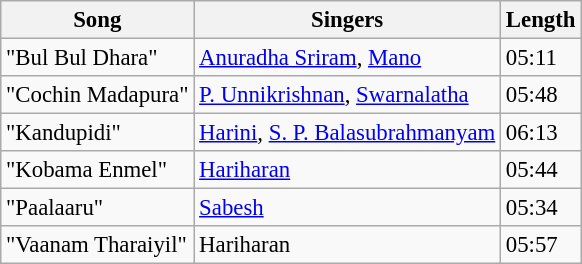<table class="wikitable" style="font-size: 95%;">
<tr>
<th>Song</th>
<th>Singers</th>
<th>Length</th>
</tr>
<tr>
<td>"Bul Bul Dhara"</td>
<td><a href='#'>Anuradha Sriram</a>, <a href='#'>Mano</a></td>
<td>05:11</td>
</tr>
<tr>
<td>"Cochin Madapura"</td>
<td><a href='#'>P. Unnikrishnan</a>, <a href='#'>Swarnalatha</a></td>
<td>05:48</td>
</tr>
<tr>
<td>"Kandupidi"</td>
<td><a href='#'>Harini</a>, <a href='#'>S. P. Balasubrahmanyam</a></td>
<td>06:13</td>
</tr>
<tr>
<td>"Kobama Enmel"</td>
<td><a href='#'>Hariharan</a></td>
<td>05:44</td>
</tr>
<tr>
<td>"Paalaaru"</td>
<td><a href='#'>Sabesh</a></td>
<td>05:34</td>
</tr>
<tr>
<td>"Vaanam Tharaiyil"</td>
<td>Hariharan</td>
<td>05:57</td>
</tr>
</table>
